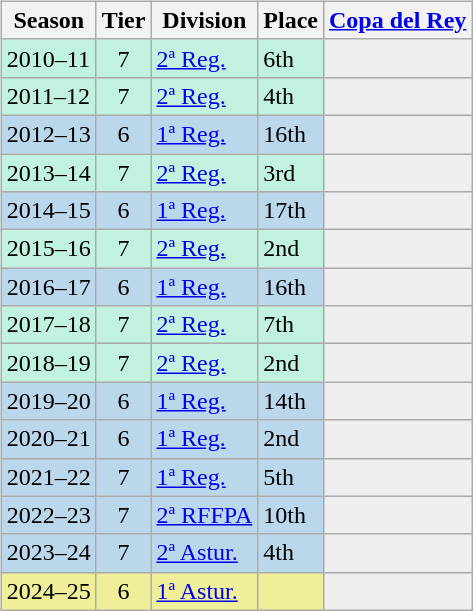<table>
<tr>
<td valign="top" width=0%><br><table class="wikitable">
<tr style="background:#f0f6fa;">
<th>Season</th>
<th>Tier</th>
<th>Division</th>
<th>Place</th>
<th><a href='#'>Copa del Rey</a></th>
</tr>
<tr>
<td style="background:#C0F2DF;">2010–11</td>
<td style="background:#C0F2DF;" align=center>7</td>
<td style="background:#C0F2DF;"><a href='#'>2ª Reg.</a></td>
<td style="background:#C0F2DF;">6th</td>
<td style="background:#efefef;"></td>
</tr>
<tr>
<td style="background:#C0F2DF;">2011–12</td>
<td style="background:#C0F2DF;" align=center>7</td>
<td style="background:#C0F2DF;"><a href='#'>2ª Reg.</a></td>
<td style="background:#C0F2DF;">4th</td>
<td style="background:#efefef;"></td>
</tr>
<tr>
<td style="background:#BBD7EC;">2012–13</td>
<td style="background:#BBD7EC;" align="center">6</td>
<td style="background:#BBD7EC;"><a href='#'>1ª Reg.</a></td>
<td style="background:#BBD7EC;">16th</td>
<th style="background:#efefef;"></th>
</tr>
<tr>
<td style="background:#C0F2DF;">2013–14</td>
<td style="background:#C0F2DF;" align=center>7</td>
<td style="background:#C0F2DF;"><a href='#'>2ª Reg.</a></td>
<td style="background:#C0F2DF;">3rd</td>
<td style="background:#efefef;"></td>
</tr>
<tr>
<td style="background:#BBD7EC;">2014–15</td>
<td style="background:#BBD7EC;" align="center">6</td>
<td style="background:#BBD7EC;"><a href='#'>1ª Reg.</a></td>
<td style="background:#BBD7EC;">17th</td>
<th style="background:#efefef;"></th>
</tr>
<tr>
<td style="background:#C0F2DF;">2015–16</td>
<td style="background:#C0F2DF;" align=center>7</td>
<td style="background:#C0F2DF;"><a href='#'>2ª Reg.</a></td>
<td style="background:#C0F2DF;">2nd</td>
<td style="background:#efefef;"></td>
</tr>
<tr>
<td style="background:#BBD7EC;">2016–17</td>
<td style="background:#BBD7EC;" align="center">6</td>
<td style="background:#BBD7EC;"><a href='#'>1ª Reg.</a></td>
<td style="background:#BBD7EC;">16th</td>
<th style="background:#efefef;"></th>
</tr>
<tr>
<td style="background:#C0F2DF;">2017–18</td>
<td style="background:#C0F2DF;" align=center>7</td>
<td style="background:#C0F2DF;"><a href='#'>2ª Reg.</a></td>
<td style="background:#C0F2DF;">7th</td>
<td style="background:#efefef;"></td>
</tr>
<tr>
<td style="background:#C0F2DF;">2018–19</td>
<td style="background:#C0F2DF;" align=center>7</td>
<td style="background:#C0F2DF;"><a href='#'>2ª Reg.</a></td>
<td style="background:#C0F2DF;">2nd</td>
<td style="background:#efefef;"></td>
</tr>
<tr>
<td style="background:#BBD7EC;">2019–20</td>
<td style="background:#BBD7EC;" align="center">6</td>
<td style="background:#BBD7EC;"><a href='#'>1ª Reg.</a></td>
<td style="background:#BBD7EC;">14th</td>
<th style="background:#efefef;"></th>
</tr>
<tr>
<td style="background:#BBD7EC;">2020–21</td>
<td style="background:#BBD7EC;" align="center">6</td>
<td style="background:#BBD7EC;"><a href='#'>1ª Reg.</a></td>
<td style="background:#BBD7EC;">2nd</td>
<th style="background:#efefef;"></th>
</tr>
<tr>
<td style="background:#BBD7EC;">2021–22</td>
<td style="background:#BBD7EC;" align="center">7</td>
<td style="background:#BBD7EC;"><a href='#'>1ª Reg.</a></td>
<td style="background:#BBD7EC;">5th</td>
<th style="background:#efefef;"></th>
</tr>
<tr>
<td style="background:#BBD7EC;">2022–23</td>
<td style="background:#BBD7EC;" align="center">7</td>
<td style="background:#BBD7EC;"><a href='#'>2ª RFFPA</a></td>
<td style="background:#BBD7EC;">10th</td>
<th style="background:#efefef;"></th>
</tr>
<tr>
<td style="background:#BBD7EC;">2023–24</td>
<td style="background:#BBD7EC;" align="center">7</td>
<td style="background:#BBD7EC;"><a href='#'>2ª Astur.</a></td>
<td style="background:#BBD7EC;">4th</td>
<th style="background:#efefef;"></th>
</tr>
<tr>
<td style="background:#EFEF99;">2024–25</td>
<td style="background:#EFEF99;" align="center">6</td>
<td style="background:#EFEF99;"><a href='#'>1ª Astur.</a></td>
<td style="background:#EFEF99;"></td>
<td style="background:#efefef;"></td>
</tr>
</table>
</td>
</tr>
</table>
